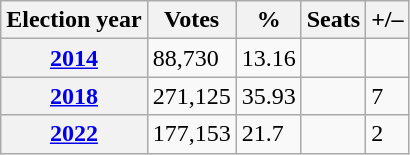<table class="wikitable sortable">
<tr>
<th>Election year</th>
<th>Votes</th>
<th>%</th>
<th>Seats</th>
<th>+/–</th>
</tr>
<tr>
<th><a href='#'>2014</a></th>
<td>88,730</td>
<td>13.16</td>
<td></td>
<td></td>
</tr>
<tr>
<th><a href='#'>2018</a></th>
<td>271,125</td>
<td>35.93</td>
<td></td>
<td> 7</td>
</tr>
<tr>
<th><a href='#'>2022</a></th>
<td>177,153</td>
<td>21.7</td>
<td></td>
<td> 2</td>
</tr>
</table>
